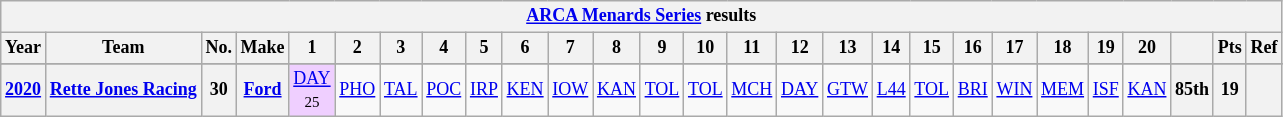<table class="wikitable" style="text-align:center; font-size:75%">
<tr>
<th colspan=27><a href='#'>ARCA Menards Series</a> results</th>
</tr>
<tr>
<th>Year</th>
<th>Team</th>
<th>No.</th>
<th>Make</th>
<th>1</th>
<th>2</th>
<th>3</th>
<th>4</th>
<th>5</th>
<th>6</th>
<th>7</th>
<th>8</th>
<th>9</th>
<th>10</th>
<th>11</th>
<th>12</th>
<th>13</th>
<th>14</th>
<th>15</th>
<th>16</th>
<th>17</th>
<th>18</th>
<th>19</th>
<th>20</th>
<th></th>
<th>Pts</th>
<th>Ref</th>
</tr>
<tr>
</tr>
<tr>
<th><a href='#'>2020</a></th>
<th><a href='#'>Rette Jones Racing</a></th>
<th>30</th>
<th><a href='#'>Ford</a></th>
<td style="background:#EFCFFF;"><a href='#'>DAY</a><br><small>25</small></td>
<td><a href='#'>PHO</a></td>
<td><a href='#'>TAL</a></td>
<td><a href='#'>POC</a></td>
<td><a href='#'>IRP</a></td>
<td><a href='#'>KEN</a></td>
<td><a href='#'>IOW</a></td>
<td><a href='#'>KAN</a></td>
<td><a href='#'>TOL</a></td>
<td><a href='#'>TOL</a></td>
<td><a href='#'>MCH</a></td>
<td><a href='#'>DAY</a></td>
<td><a href='#'>GTW</a></td>
<td><a href='#'>L44</a></td>
<td><a href='#'>TOL</a></td>
<td><a href='#'>BRI</a></td>
<td><a href='#'>WIN</a></td>
<td><a href='#'>MEM</a></td>
<td><a href='#'>ISF</a></td>
<td><a href='#'>KAN</a></td>
<th>85th</th>
<th>19</th>
<th></th>
</tr>
</table>
